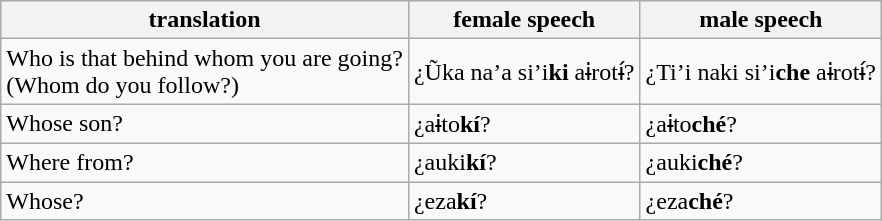<table class="wikitable">
<tr>
<th>translation</th>
<th>female speech</th>
<th>male speech</th>
</tr>
<tr>
<td>Who is that behind whom you are going?<br>(Whom do you follow?)</td>
<td>¿Ũka na’a si’i<strong>ki</strong> aɨrotɨ́?</td>
<td>¿Ti’i naki si’i<strong>che</strong> aɨrotɨ́?</td>
</tr>
<tr>
<td>Whose son?</td>
<td>¿aɨto<strong>kí</strong>?</td>
<td>¿aɨto<strong>ché</strong>?</td>
</tr>
<tr>
<td>Where from?</td>
<td>¿auki<strong>kí</strong>?</td>
<td>¿auki<strong>ché</strong>?</td>
</tr>
<tr>
<td>Whose?</td>
<td>¿eza<strong>kí</strong>?</td>
<td>¿eza<strong>ché</strong>?</td>
</tr>
</table>
